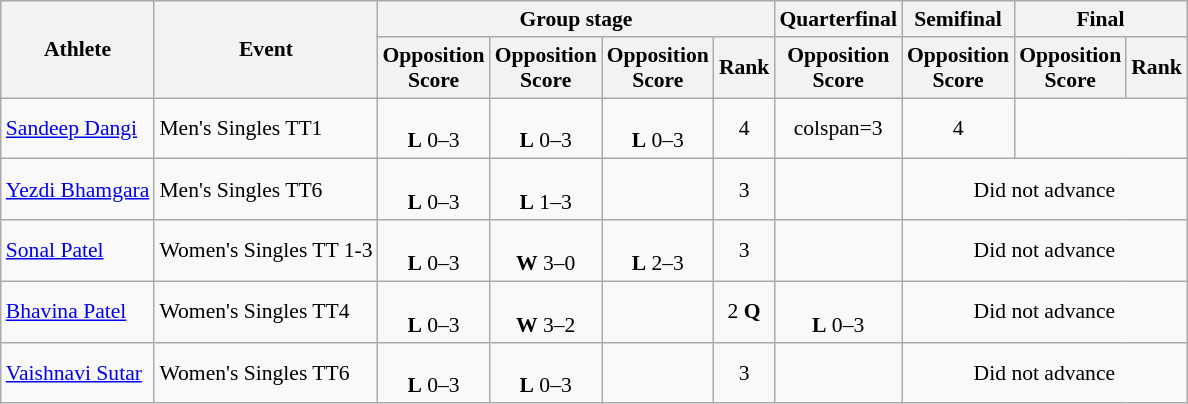<table class=wikitable style="text-align:center; font-size:90%">
<tr>
<th rowspan=2>Athlete</th>
<th rowspan=2>Event</th>
<th colspan=4>Group stage</th>
<th>Quarterfinal</th>
<th>Semifinal</th>
<th colspan=2>Final</th>
</tr>
<tr>
<th>Opposition<br>Score</th>
<th>Opposition<br>Score</th>
<th>Opposition<br>Score</th>
<th>Rank</th>
<th>Opposition<br>Score</th>
<th>Opposition<br>Score</th>
<th>Opposition<br>Score</th>
<th>Rank</th>
</tr>
<tr>
<td align=left><a href='#'>Sandeep Dangi</a></td>
<td align=left>Men's Singles TT1</td>
<td><br><strong>L</strong> 0–3</td>
<td><br><strong>L</strong> 0–3</td>
<td><br><strong>L</strong> 0–3</td>
<td>4</td>
<td>colspan=3 </td>
<td>4</td>
</tr>
<tr>
<td align=left><a href='#'>Yezdi Bhamgara</a></td>
<td align=left>Men's Singles TT6</td>
<td><br><strong>L</strong> 0–3</td>
<td><br><strong>L</strong> 1–3</td>
<td></td>
<td>3</td>
<td></td>
<td colspan=3>Did not advance</td>
</tr>
<tr>
<td align=left><a href='#'>Sonal Patel</a></td>
<td align=left>Women's Singles TT 1-3</td>
<td><br><strong>L</strong> 0–3</td>
<td><br><strong>W</strong> 3–0</td>
<td><br><strong>L</strong> 2–3</td>
<td>3</td>
<td></td>
<td colspan=3>Did not advance</td>
</tr>
<tr>
<td align=left><a href='#'>Bhavina Patel</a></td>
<td align=left>Women's Singles TT4</td>
<td><br><strong>L</strong> 0–3</td>
<td><br><strong>W</strong> 3–2</td>
<td></td>
<td>2 <strong>Q</strong></td>
<td><br><strong>L</strong> 0–3</td>
<td colspan=3>Did not advance</td>
</tr>
<tr>
<td align=left><a href='#'>Vaishnavi Sutar</a></td>
<td align=left>Women's Singles TT6</td>
<td><br><strong>L</strong> 0–3</td>
<td><br><strong>L</strong> 0–3</td>
<td></td>
<td>3</td>
<td></td>
<td colspan=3>Did not advance</td>
</tr>
</table>
